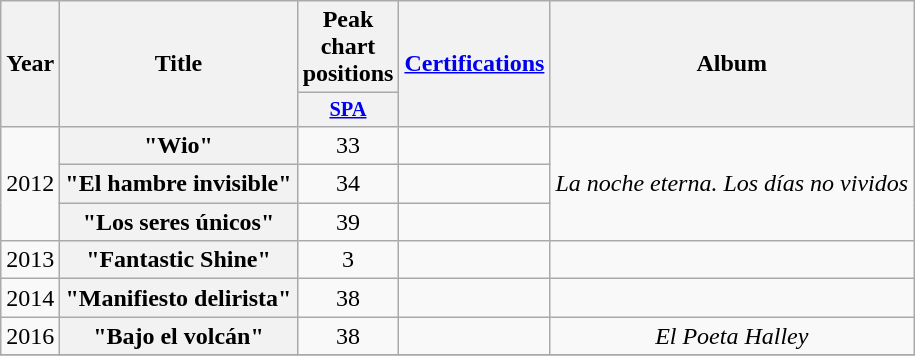<table class="wikitable plainrowheaders" style="text-align:center;">
<tr>
<th scope="col" rowspan="2">Year</th>
<th scope="col" rowspan="2">Title</th>
<th scope="col" colspan="1">Peak chart positions</th>
<th scope="col" rowspan="2"><a href='#'>Certifications</a></th>
<th scope="col" rowspan="2">Album</th>
</tr>
<tr>
<th scope="col" style="width:3em;font-size:85%;"><a href='#'>SPA</a><br></th>
</tr>
<tr>
<td rowspan=3>2012</td>
<th scope="row">"Wio"</th>
<td>33</td>
<td></td>
<td rowspan=3><em>La noche eterna. Los días no vividos</em></td>
</tr>
<tr>
<th scope="row">"El hambre invisible"</th>
<td>34</td>
<td></td>
</tr>
<tr>
<th scope="row">"Los seres únicos"</th>
<td>39</td>
<td></td>
</tr>
<tr>
<td rowspan=1>2013</td>
<th scope="row">"Fantastic Shine"</th>
<td>3</td>
<td></td>
<td rowspan=1></td>
</tr>
<tr>
<td rowspan=1>2014</td>
<th scope="row">"Manifiesto delirista"</th>
<td>38</td>
<td></td>
<td rowspan=1></td>
</tr>
<tr>
<td rowspan=1>2016</td>
<th scope="row">"Bajo el volcán"</th>
<td>38</td>
<td></td>
<td rowspan=1><em>El Poeta Halley</em></td>
</tr>
<tr>
</tr>
</table>
